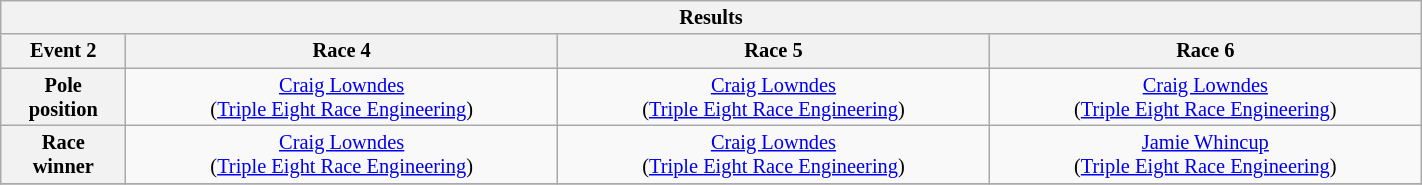<table class="wikitable collapsible collapsed" align="center" width=75% style="font-size: 85%; max-width: 950px">
<tr>
<th colspan="4">Results</th>
</tr>
<tr>
<th>Event 2</th>
<th>Race 4</th>
<th>Race 5</th>
<th>Race 6</th>
</tr>
<tr>
<th>Pole<br>position</th>
<td align="center"> <a href='#'>Craig Lowndes</a><br>(<a href='#'>Triple Eight Race Engineering</a>)</td>
<td align="center"> <a href='#'>Craig Lowndes</a><br>(<a href='#'>Triple Eight Race Engineering</a>)</td>
<td align="center"> <a href='#'>Craig Lowndes</a><br>(<a href='#'>Triple Eight Race Engineering</a>)</td>
</tr>
<tr>
<th>Race<br>winner</th>
<td align="center"> <a href='#'>Craig Lowndes</a><br>(<a href='#'>Triple Eight Race Engineering</a>)</td>
<td align="center"> <a href='#'>Craig Lowndes</a><br>(<a href='#'>Triple Eight Race Engineering</a>)</td>
<td align="center"> <a href='#'>Jamie Whincup</a><br>(<a href='#'>Triple Eight Race Engineering</a>)</td>
</tr>
<tr>
</tr>
</table>
